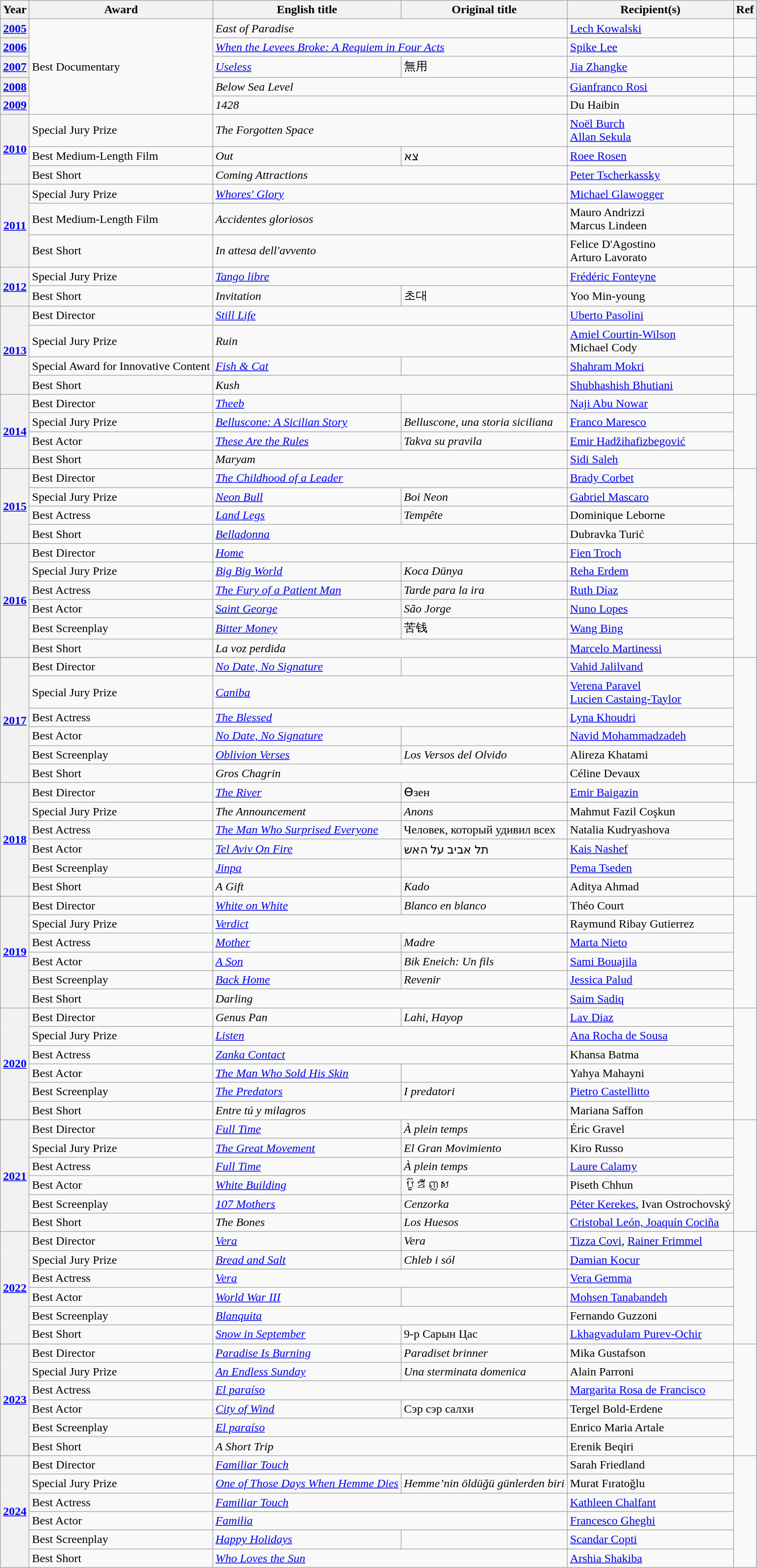<table class="wikitable">
<tr>
<th>Year</th>
<th>Award</th>
<th>English title</th>
<th>Original title</th>
<th>Recipient(s)</th>
<th>Ref</th>
</tr>
<tr>
<th rowspan="1"><a href='#'>2005</a></th>
<td rowspan="5">Best Documentary</td>
<td colspan="2"><em>East of Paradise</em></td>
<td><a href='#'>Lech Kowalski</a></td>
<td></td>
</tr>
<tr>
<th rowspan="1"><a href='#'>2006</a></th>
<td colspan="2"><em><a href='#'>When the Levees Broke: A Requiem in Four Acts</a></em></td>
<td><a href='#'>Spike Lee</a></td>
<td></td>
</tr>
<tr>
<th rowspan="1"><a href='#'>2007</a></th>
<td><em><a href='#'>Useless</a></em></td>
<td>無用</td>
<td><a href='#'>Jia Zhangke</a></td>
<td></td>
</tr>
<tr>
<th rowspan="1"><a href='#'>2008</a></th>
<td colspan="2"><em>Below Sea Level</em></td>
<td><a href='#'>Gianfranco Rosi</a></td>
<td></td>
</tr>
<tr>
<th rowspan="1"><a href='#'>2009</a></th>
<td colspan="2"><em>1428</em></td>
<td>Du Haibin</td>
<td></td>
</tr>
<tr>
<th rowspan="3"><a href='#'>2010</a></th>
<td>Special Jury Prize</td>
<td colspan="2"><em>The Forgotten Space</em></td>
<td><a href='#'>Noël Burch</a><br><a href='#'>Allan Sekula</a></td>
<td rowspan="3"></td>
</tr>
<tr>
<td>Best Medium-Length Film</td>
<td><em>Out</em></td>
<td>צא</td>
<td><a href='#'>Roee Rosen</a></td>
</tr>
<tr>
<td>Best Short</td>
<td colspan="2"><em>Coming Attractions</em></td>
<td><a href='#'>Peter Tscherkassky</a></td>
</tr>
<tr>
<th rowspan="3"><a href='#'>2011</a></th>
<td>Special Jury Prize</td>
<td colspan="2"><em><a href='#'>Whores' Glory</a></em></td>
<td><a href='#'>Michael Glawogger</a></td>
<td rowspan="3"></td>
</tr>
<tr>
<td>Best Medium-Length Film</td>
<td colspan="2"><em>Accidentes gloriosos</em></td>
<td>Mauro Andrizzi<br>Marcus Lindeen</td>
</tr>
<tr>
<td>Best Short</td>
<td colspan="2"><em>In attesa dell'avvento</em></td>
<td>Felice D'Agostino<br>Arturo Lavorato</td>
</tr>
<tr>
<th rowspan="2"><a href='#'>2012</a></th>
<td>Special Jury Prize</td>
<td colspan="2"><em><a href='#'>Tango libre</a></em></td>
<td><a href='#'>Frédéric Fonteyne</a></td>
<td rowspan="2"></td>
</tr>
<tr>
<td>Best Short</td>
<td><em>Invitation</em></td>
<td>초대</td>
<td>Yoo Min-young</td>
</tr>
<tr>
<th rowspan="4"><a href='#'>2013</a></th>
<td>Best Director</td>
<td colspan="2"><em><a href='#'>Still Life</a></em></td>
<td><a href='#'>Uberto Pasolini</a></td>
<td rowspan="4"></td>
</tr>
<tr>
<td>Special Jury Prize</td>
<td colspan="2"><em>Ruin</em></td>
<td><a href='#'>Amiel Courtin-Wilson</a><br>Michael Cody</td>
</tr>
<tr>
<td>Special Award for Innovative Content</td>
<td><em><a href='#'>Fish & Cat</a></em></td>
<td></td>
<td><a href='#'>Shahram Mokri</a></td>
</tr>
<tr>
<td>Best Short</td>
<td colspan="2"><em>Kush</em></td>
<td><a href='#'>Shubhashish Bhutiani</a></td>
</tr>
<tr>
<th rowspan="4"><a href='#'>2014</a></th>
<td>Best Director</td>
<td><em><a href='#'>Theeb</a></em></td>
<td></td>
<td><a href='#'>Naji Abu Nowar</a></td>
<td rowspan="4"></td>
</tr>
<tr>
<td>Special Jury Prize</td>
<td><em><a href='#'>Belluscone: A Sicilian Story</a></em></td>
<td><em>Belluscone, una storia siciliana</em></td>
<td><a href='#'>Franco Maresco</a></td>
</tr>
<tr>
<td>Best Actor</td>
<td><em><a href='#'>These Are the Rules</a></em></td>
<td><em>Takva su pravila</em></td>
<td><a href='#'>Emir Hadžihafizbegović</a></td>
</tr>
<tr>
<td>Best Short</td>
<td colspan="2"><em>Maryam</em></td>
<td><a href='#'>Sidi Saleh</a></td>
</tr>
<tr>
<th rowspan="4"><a href='#'>2015</a></th>
<td>Best Director</td>
<td colspan="2"><em><a href='#'>The Childhood of a Leader</a></em></td>
<td><a href='#'>Brady Corbet</a></td>
<td rowspan="4"></td>
</tr>
<tr>
<td>Special Jury Prize</td>
<td><em><a href='#'>Neon Bull</a></em></td>
<td><em>Boi Neon</em></td>
<td><a href='#'>Gabriel Mascaro</a></td>
</tr>
<tr>
<td>Best Actress</td>
<td><em><a href='#'>Land Legs</a></em></td>
<td><em>Tempête</em></td>
<td>Dominique Leborne</td>
</tr>
<tr>
<td>Best Short</td>
<td colspan="2"><em><a href='#'>Belladonna</a></em></td>
<td>Dubravka Turić</td>
</tr>
<tr>
<th rowspan="6"><a href='#'>2016</a></th>
<td>Best Director</td>
<td colspan="2"><em><a href='#'>Home</a></em></td>
<td><a href='#'>Fien Troch</a></td>
<td rowspan="6"></td>
</tr>
<tr>
<td>Special Jury Prize</td>
<td><em><a href='#'>Big Big World</a></em></td>
<td><em>Koca Dünya</em></td>
<td><a href='#'>Reha Erdem</a></td>
</tr>
<tr>
<td>Best Actress</td>
<td><em><a href='#'>The Fury of a Patient Man</a></em></td>
<td><em>Tarde para la ira</em></td>
<td><a href='#'>Ruth Díaz</a></td>
</tr>
<tr>
<td>Best Actor</td>
<td><em><a href='#'>Saint George</a></em></td>
<td><em>São Jorge</em></td>
<td><a href='#'>Nuno Lopes</a></td>
</tr>
<tr>
<td>Best Screenplay</td>
<td><em><a href='#'>Bitter Money</a></em></td>
<td>苦钱</td>
<td><a href='#'>Wang Bing</a></td>
</tr>
<tr>
<td>Best Short</td>
<td colspan="2"><em>La voz perdida</em></td>
<td><a href='#'>Marcelo Martinessi</a></td>
</tr>
<tr>
<th rowspan="6"><a href='#'>2017</a></th>
<td>Best Director</td>
<td><em><a href='#'>No Date, No Signature</a></em></td>
<td></td>
<td><a href='#'>Vahid Jalilvand</a></td>
<td rowspan="6"></td>
</tr>
<tr>
<td>Special Jury Prize</td>
<td colspan="2"><em><a href='#'>Caniba</a></em></td>
<td><a href='#'>Verena Paravel</a><br><a href='#'>Lucien Castaing-Taylor</a></td>
</tr>
<tr>
<td>Best Actress</td>
<td colspan="2"><em><a href='#'>The Blessed</a></em></td>
<td><a href='#'>Lyna Khoudri</a></td>
</tr>
<tr>
<td>Best Actor</td>
<td><em><a href='#'>No Date, No Signature</a></em></td>
<td></td>
<td><a href='#'>Navid Mohammadzadeh</a></td>
</tr>
<tr>
<td>Best Screenplay</td>
<td><em><a href='#'>Oblivion Verses</a></em></td>
<td><em>Los Versos del Olvido</em></td>
<td>Alireza Khatami</td>
</tr>
<tr>
<td>Best Short</td>
<td colspan="2"><em>Gros Chagrin</em></td>
<td>Céline Devaux</td>
</tr>
<tr>
<th rowspan="6"><a href='#'>2018</a></th>
<td>Best Director</td>
<td><em><a href='#'>The River</a></em></td>
<td>Өзен</td>
<td><a href='#'>Emir Baigazin</a></td>
<td rowspan="6"></td>
</tr>
<tr>
<td>Special Jury Prize</td>
<td><em>The Announcement</em></td>
<td><em>Anons</em></td>
<td>Mahmut Fazil Coşkun</td>
</tr>
<tr>
<td>Best Actress</td>
<td><em><a href='#'>The Man Who Surprised Everyone</a></em></td>
<td>Человек, который удивил всех</td>
<td>Natalia Kudryashova</td>
</tr>
<tr>
<td>Best Actor</td>
<td><em><a href='#'>Tel Aviv On Fire</a></em></td>
<td>תל אביב על האש</td>
<td><a href='#'>Kais Nashef</a></td>
</tr>
<tr>
<td>Best Screenplay</td>
<td><em><a href='#'>Jinpa</a></em></td>
<td></td>
<td><a href='#'>Pema Tseden</a></td>
</tr>
<tr>
<td>Best Short</td>
<td><em>A Gift</em></td>
<td><em>Kado</em></td>
<td>Aditya Ahmad</td>
</tr>
<tr>
<th rowspan="6"><a href='#'>2019</a></th>
<td>Best Director</td>
<td><em><a href='#'>White on White</a></em></td>
<td><em>Blanco en blanco</em></td>
<td>Théo Court</td>
<td rowspan="6"></td>
</tr>
<tr>
<td>Special Jury Prize</td>
<td colspan="2"><em><a href='#'>Verdict</a></em></td>
<td>Raymund Ribay Gutierrez</td>
</tr>
<tr>
<td>Best Actress</td>
<td><em><a href='#'>Mother</a></em></td>
<td><em>Madre</em></td>
<td><a href='#'>Marta Nieto</a></td>
</tr>
<tr>
<td>Best Actor</td>
<td><em><a href='#'>A Son</a></em></td>
<td><em>Bik Eneich: Un fils</em></td>
<td><a href='#'>Sami Bouajila</a></td>
</tr>
<tr>
<td>Best Screenplay</td>
<td><em><a href='#'>Back Home</a></em></td>
<td><em>Revenir</em></td>
<td><a href='#'>Jessica Palud</a></td>
</tr>
<tr>
<td>Best Short</td>
<td colspan="2"><em>Darling</em></td>
<td><a href='#'>Saim Sadiq</a></td>
</tr>
<tr>
<th rowspan="6"><a href='#'>2020</a></th>
<td>Best Director</td>
<td><em>Genus Pan</em></td>
<td><em>Lahi, Hayop</em></td>
<td><a href='#'>Lav Diaz</a></td>
<td rowspan="6"></td>
</tr>
<tr>
<td>Special Jury Prize</td>
<td colspan="2"><em><a href='#'>Listen</a></em></td>
<td><a href='#'>Ana Rocha de Sousa</a></td>
</tr>
<tr>
<td>Best Actress</td>
<td colspan="2"><em><a href='#'>Zanka Contact</a></em></td>
<td>Khansa Batma</td>
</tr>
<tr>
<td>Best Actor</td>
<td><em><a href='#'>The Man Who Sold His Skin</a></em></td>
<td></td>
<td>Yahya Mahayni</td>
</tr>
<tr>
<td>Best Screenplay</td>
<td><em><a href='#'>The Predators</a></em></td>
<td><em>I predatori</em></td>
<td><a href='#'>Pietro Castellitto</a></td>
</tr>
<tr>
<td>Best Short</td>
<td colspan="2"><em>Entre tú y milagros</em></td>
<td>Mariana Saffon</td>
</tr>
<tr>
<th rowspan="6"><a href='#'>2021</a></th>
<td>Best Director</td>
<td><em><a href='#'>Full Time</a></em></td>
<td><em>À plein temps</em></td>
<td>Éric Gravel</td>
<td rowspan="6"></td>
</tr>
<tr>
<td>Special Jury Prize</td>
<td><em><a href='#'>The Great Movement</a></em></td>
<td><em>El Gran Movimiento</em></td>
<td>Kiro Russo</td>
</tr>
<tr>
<td>Best Actress</td>
<td><em><a href='#'>Full Time</a></em></td>
<td><em>À plein temps</em></td>
<td><a href='#'>Laure Calamy</a></td>
</tr>
<tr>
<td>Best Actor</td>
<td><em><a href='#'>White Building</a></em></td>
<td>ប៊ូឌីញស</td>
<td>Piseth Chhun</td>
</tr>
<tr>
<td>Best Screenplay</td>
<td><em><a href='#'>107 Mothers</a></em></td>
<td><em>Cenzorka</em></td>
<td><a href='#'>Péter Kerekes</a>, Ivan Ostrochovský</td>
</tr>
<tr>
<td>Best Short</td>
<td><em>The Bones</em></td>
<td><em>Los Huesos</em></td>
<td><a href='#'>Cristobal León, Joaquín Cociña</a></td>
</tr>
<tr>
<th rowspan="6"><a href='#'>2022</a></th>
<td>Best Director</td>
<td><em><a href='#'>Vera</a></em></td>
<td><em>Vera</em></td>
<td><a href='#'>Tizza Covi</a>, <a href='#'>Rainer Frimmel</a></td>
<td rowspan="6"></td>
</tr>
<tr>
<td>Special Jury Prize</td>
<td><em><a href='#'>Bread and Salt</a></em></td>
<td><em>Chleb i sól</em></td>
<td><a href='#'>Damian Kocur</a></td>
</tr>
<tr>
<td>Best Actress</td>
<td colspan="2"><em><a href='#'>Vera</a></em></td>
<td><a href='#'>Vera Gemma</a></td>
</tr>
<tr>
<td>Best Actor</td>
<td><em><a href='#'>World War III</a></em></td>
<td></td>
<td><a href='#'>Mohsen Tanabandeh</a></td>
</tr>
<tr>
<td>Best Screenplay</td>
<td colspan="2"><em><a href='#'>Blanquita</a></em></td>
<td>Fernando Guzzoni</td>
</tr>
<tr>
<td>Best Short</td>
<td><em><a href='#'>Snow in September</a></em></td>
<td>9-р Сарын Цас</td>
<td><a href='#'>Lkhagvadulam Purev-Ochir</a></td>
</tr>
<tr>
<th rowspan="6"><a href='#'>2023</a></th>
<td>Best Director</td>
<td><em><a href='#'>Paradise Is Burning</a></em></td>
<td><em>Paradiset brinner</em></td>
<td>Mika Gustafson</td>
<td rowspan="6"></td>
</tr>
<tr>
<td>Special Jury Prize</td>
<td><em><a href='#'>An Endless Sunday</a></em></td>
<td><em>Una sterminata domenica</em></td>
<td>Alain Parroni</td>
</tr>
<tr>
<td>Best Actress</td>
<td colspan="2"><em><a href='#'>El paraíso</a></em></td>
<td><a href='#'>Margarita Rosa de Francisco</a></td>
</tr>
<tr>
<td>Best Actor</td>
<td><em><a href='#'>City of Wind</a></em></td>
<td>Сэр сэр салхи</td>
<td>Tergel Bold-Erdene</td>
</tr>
<tr>
<td>Best Screenplay</td>
<td colspan="2"><em><a href='#'>El paraíso</a></em></td>
<td>Enrico Maria Artale</td>
</tr>
<tr>
<td>Best Short</td>
<td colspan="2"><em>A Short Trip</em></td>
<td>Erenik Beqiri</td>
</tr>
<tr>
<th rowspan="6"><a href='#'>2024</a></th>
<td>Best Director</td>
<td colspan="2"><em><a href='#'>Familiar Touch</a></em></td>
<td>Sarah Friedland</td>
<td rowspan="6"></td>
</tr>
<tr>
<td>Special Jury Prize</td>
<td><em><a href='#'>One of Those Days When Hemme Dies</a></em></td>
<td><em>Hemme’nin öldüğü günlerden biri</em></td>
<td>Murat Fıratoğlu</td>
</tr>
<tr>
<td>Best Actress</td>
<td colspan="2"><em><a href='#'>Familiar Touch</a></em></td>
<td><a href='#'>Kathleen Chalfant</a></td>
</tr>
<tr>
<td>Best Actor</td>
<td colspan="2"><em><a href='#'>Familia</a></em></td>
<td><a href='#'>Francesco Gheghi</a></td>
</tr>
<tr>
<td>Best Screenplay</td>
<td><em><a href='#'>Happy Holidays</a></em></td>
<td></td>
<td><a href='#'>Scandar Copti</a></td>
</tr>
<tr>
<td>Best Short</td>
<td colspan="2"><em><a href='#'>Who Loves the Sun</a></em></td>
<td><a href='#'>Arshia Shakiba</a></td>
</tr>
</table>
